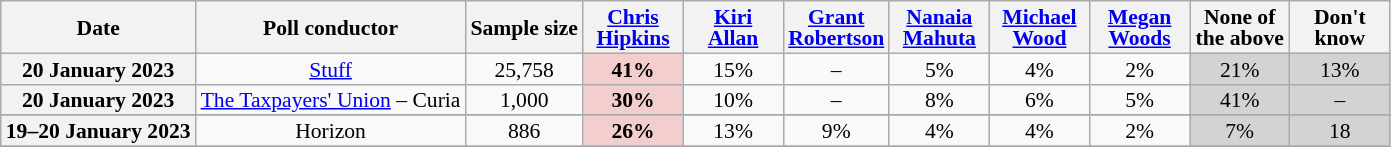<table class="wikitable" style="font-size:90%;line-height:14px;text-align:center;">
<tr>
<th scope="column">Date</th>
<th scope="column">Poll conductor</th>
<th scope="column">Sample size</th>
<th scope="column" style="width:60px"><a href='#'>Chris Hipkins</a></th>
<th scope="column" style="width:60px"><a href='#'>Kiri Allan</a></th>
<th scope="column" style="width:60px"><a href='#'>Grant Robertson</a></th>
<th scope="column" style="width:60px"><a href='#'>Nanaia Mahuta</a></th>
<th scope="column" style="width:60px"><a href='#'>Michael Wood</a></th>
<th scope="column" style="width:60px"><a href='#'>Megan Woods</a></th>
<th scope="column" style="width:60px">None of the above</th>
<th scope="column" style="width:60px">Don't know</th>
</tr>
<tr>
<th scope="row">20 January 2023</th>
<td><a href='#'>Stuff</a></td>
<td>25,758</td>
<td align="center" style="background:#F2CECE"><strong>41%</strong></td>
<td align="center">15%</td>
<td align="center">–</td>
<td align="center">5%</td>
<td align="center">4%</td>
<td align="center">2%</td>
<td align="center" style="background:lightgray">21%</td>
<td align="center" style="background:lightgray">13%</td>
</tr>
<tr>
<th scope="row">20 January 2023</th>
<td><a href='#'>The Taxpayers' Union</a> – Curia</td>
<td>1,000</td>
<td align="center" style="background:#F2CECE"><strong>30%</strong></td>
<td align="center">10%</td>
<td align="center">–</td>
<td align="center">8%</td>
<td align="center">6%</td>
<td align="center">5%</td>
<td align="center" style="background:lightgray">41%</td>
<td align="center" style="background:lightgray">–</td>
</tr>
<tr>
</tr>
<tr>
<th scope="row">19–20 January 2023</th>
<td>Horizon</td>
<td>886</td>
<td align="center" style="background:#F2CECE"><strong>26%</strong></td>
<td align="center">13%</td>
<td align="center">9%</td>
<td align="center">4%</td>
<td align="center">4%</td>
<td align="center">2%</td>
<td align="center" style="background:lightgray">7%</td>
<td align="center" style="background:lightgray">18</td>
</tr>
<tr>
</tr>
</table>
